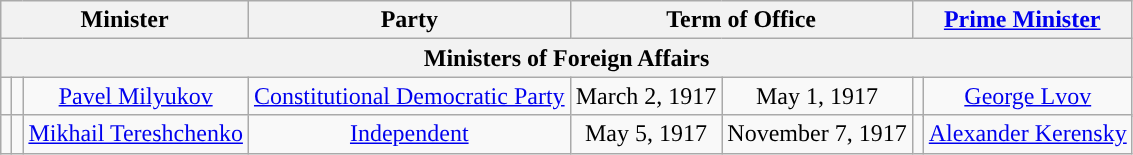<table class="wikitable" style="text-align:center;">
<tr>
<th colspan=3>Minister</th>
<th>Party</th>
<th colspan=2>Term of Office</th>
<th colspan=2><a href='#'>Prime Minister</a></th>
</tr>
<tr style="text-align:center;">
<th colspan=8>Ministers of Foreign Affairs</th>
</tr>
<tr>
<td style="background: "></td>
<td></td>
<td><a href='#'>Pavel Milyukov</a></td>
<td><a href='#'>Constitutional Democratic Party</a></td>
<td>March 2, 1917</td>
<td>May 1, 1917</td>
<td rowspan="2" style="background: "></td>
<td rowspan="2"><a href='#'>George Lvov</a></td>
</tr>
<tr>
<td rowspan="2" style="background: "></td>
<td rowspan="2"></td>
<td rowspan="2"><a href='#'>Mikhail Tereshchenko</a></td>
<td rowspan="2"><a href='#'>Independent</a></td>
<td rowspan="2">May 5, 1917</td>
<td rowspan="2">November 7, 1917</td>
</tr>
<tr>
<td style="background: "></td>
<td><a href='#'>Alexander Kerensky</a></td>
</tr>
</table>
